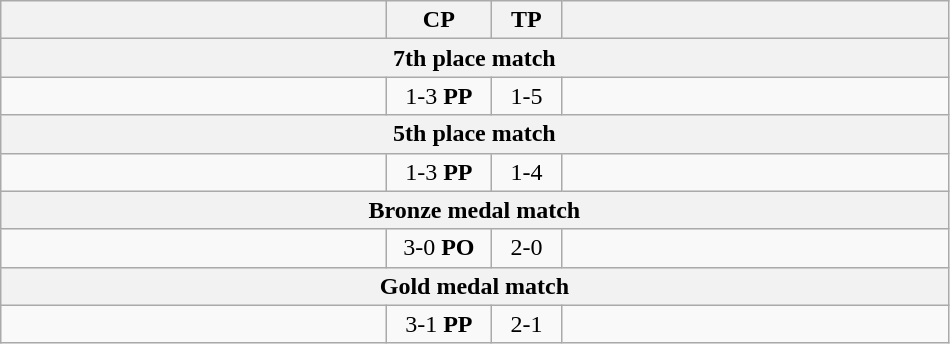<table class="wikitable" style="text-align: center;" |>
<tr>
<th width="250"></th>
<th width="62">CP</th>
<th width="40">TP</th>
<th width="250"></th>
</tr>
<tr>
<th colspan="5">7th place match</th>
</tr>
<tr>
<td style="text-align:left;"></td>
<td>1-3 <strong>PP</strong></td>
<td>1-5</td>
<td style="text-align:left;"><strong></strong></td>
</tr>
<tr>
<th colspan="5">5th place match</th>
</tr>
<tr>
<td style="text-align:left;"></td>
<td>1-3 <strong>PP</strong></td>
<td>1-4</td>
<td style="text-align:left;"><strong></strong></td>
</tr>
<tr>
<th colspan="5">Bronze medal match</th>
</tr>
<tr>
<td style="text-align:left;"><strong></strong></td>
<td>3-0 <strong>PO</strong></td>
<td>2-0</td>
<td style="text-align:left;"></td>
</tr>
<tr>
<th colspan="5">Gold medal match</th>
</tr>
<tr>
<td style="text-align:left;"><strong></strong></td>
<td>3-1 <strong>PP</strong></td>
<td>2-1</td>
<td style="text-align:left;"></td>
</tr>
</table>
